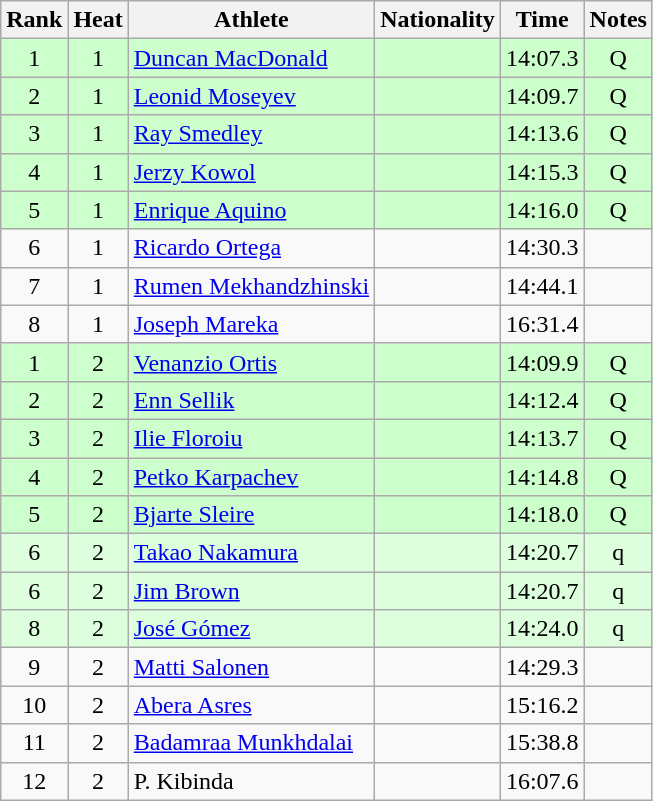<table class="wikitable sortable" style="text-align:center">
<tr>
<th>Rank</th>
<th>Heat</th>
<th>Athlete</th>
<th>Nationality</th>
<th>Time</th>
<th>Notes</th>
</tr>
<tr bgcolor=ccffcc>
<td>1</td>
<td>1</td>
<td align=left><a href='#'>Duncan MacDonald</a></td>
<td align=left></td>
<td>14:07.3</td>
<td>Q</td>
</tr>
<tr bgcolor=ccffcc>
<td>2</td>
<td>1</td>
<td align=left><a href='#'>Leonid Moseyev</a></td>
<td align=left></td>
<td>14:09.7</td>
<td>Q</td>
</tr>
<tr bgcolor=ccffcc>
<td>3</td>
<td>1</td>
<td align=left><a href='#'>Ray Smedley</a></td>
<td align=left></td>
<td>14:13.6</td>
<td>Q</td>
</tr>
<tr bgcolor=ccffcc>
<td>4</td>
<td>1</td>
<td align=left><a href='#'>Jerzy Kowol</a></td>
<td align=left></td>
<td>14:15.3</td>
<td>Q</td>
</tr>
<tr bgcolor=ccffcc>
<td>5</td>
<td>1</td>
<td align=left><a href='#'>Enrique Aquino</a></td>
<td align=left></td>
<td>14:16.0</td>
<td>Q</td>
</tr>
<tr>
<td>6</td>
<td>1</td>
<td align=left><a href='#'>Ricardo Ortega</a></td>
<td align=left></td>
<td>14:30.3</td>
<td></td>
</tr>
<tr>
<td>7</td>
<td>1</td>
<td align=left><a href='#'>Rumen Mekhandzhinski</a></td>
<td align=left></td>
<td>14:44.1</td>
<td></td>
</tr>
<tr>
<td>8</td>
<td>1</td>
<td align=left><a href='#'>Joseph Mareka</a></td>
<td align=left></td>
<td>16:31.4</td>
<td></td>
</tr>
<tr bgcolor=ccffcc>
<td>1</td>
<td>2</td>
<td align=left><a href='#'>Venanzio Ortis</a></td>
<td align=left></td>
<td>14:09.9</td>
<td>Q</td>
</tr>
<tr bgcolor=ccffcc>
<td>2</td>
<td>2</td>
<td align=left><a href='#'>Enn Sellik</a></td>
<td align=left></td>
<td>14:12.4</td>
<td>Q</td>
</tr>
<tr bgcolor=ccffcc>
<td>3</td>
<td>2</td>
<td align=left><a href='#'>Ilie Floroiu</a></td>
<td align=left></td>
<td>14:13.7</td>
<td>Q</td>
</tr>
<tr bgcolor=ccffcc>
<td>4</td>
<td>2</td>
<td align=left><a href='#'>Petko Karpachev</a></td>
<td align=left></td>
<td>14:14.8</td>
<td>Q</td>
</tr>
<tr bgcolor=ccffcc>
<td>5</td>
<td>2</td>
<td align=left><a href='#'>Bjarte Sleire</a></td>
<td align=left></td>
<td>14:18.0</td>
<td>Q</td>
</tr>
<tr bgcolor=ddffdd>
<td>6</td>
<td>2</td>
<td align=left><a href='#'>Takao Nakamura</a></td>
<td align=left></td>
<td>14:20.7</td>
<td>q</td>
</tr>
<tr bgcolor=ddffdd>
<td>6</td>
<td>2</td>
<td align=left><a href='#'>Jim Brown</a></td>
<td align=left></td>
<td>14:20.7</td>
<td>q</td>
</tr>
<tr bgcolor=ddffdd>
<td>8</td>
<td>2</td>
<td align=left><a href='#'>José Gómez</a></td>
<td align=left></td>
<td>14:24.0</td>
<td>q</td>
</tr>
<tr>
<td>9</td>
<td>2</td>
<td align=left><a href='#'>Matti Salonen</a></td>
<td align=left></td>
<td>14:29.3</td>
<td></td>
</tr>
<tr>
<td>10</td>
<td>2</td>
<td align=left><a href='#'>Abera Asres</a></td>
<td align=left></td>
<td>15:16.2</td>
<td></td>
</tr>
<tr>
<td>11</td>
<td>2</td>
<td align=left><a href='#'>Badamraa Munkhdalai</a></td>
<td align=left></td>
<td>15:38.8</td>
<td></td>
</tr>
<tr>
<td>12</td>
<td>2</td>
<td align=left>P. Kibinda</td>
<td align=left></td>
<td>16:07.6</td>
<td></td>
</tr>
</table>
